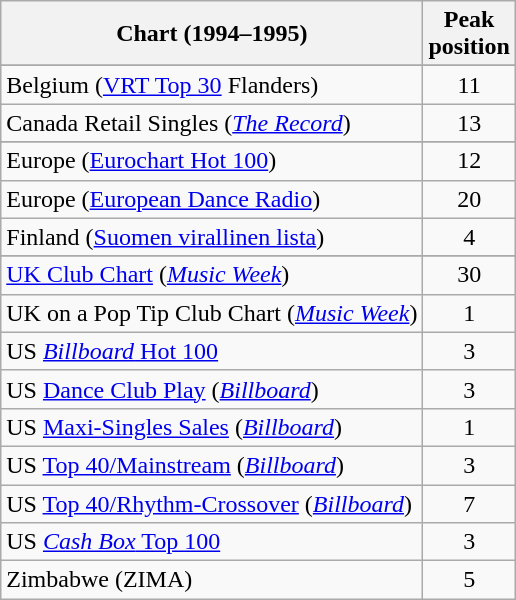<table class="wikitable sortable">
<tr>
<th>Chart (1994–1995)</th>
<th>Peak<br>position</th>
</tr>
<tr>
</tr>
<tr>
</tr>
<tr>
</tr>
<tr>
<td>Belgium (<a href='#'>VRT Top 30</a> Flanders)</td>
<td align="center">11</td>
</tr>
<tr>
<td>Canada Retail Singles (<em><a href='#'>The Record</a></em>)</td>
<td align="center">13</td>
</tr>
<tr>
</tr>
<tr>
</tr>
<tr>
<td>Europe (<a href='#'>Eurochart Hot 100</a>)</td>
<td align=center>12</td>
</tr>
<tr>
<td>Europe (<a href='#'>European Dance Radio</a>)</td>
<td align="center">20</td>
</tr>
<tr>
<td>Finland (<a href='#'>Suomen virallinen lista</a>)</td>
<td align=center>4</td>
</tr>
<tr>
</tr>
<tr>
</tr>
<tr>
</tr>
<tr>
</tr>
<tr>
</tr>
<tr>
</tr>
<tr>
</tr>
<tr>
</tr>
<tr>
</tr>
<tr>
</tr>
<tr>
<td><a href='#'>UK Club Chart</a> (<em><a href='#'>Music Week</a></em>)</td>
<td align="center">30</td>
</tr>
<tr>
<td>UK on a Pop Tip Club Chart (<em><a href='#'>Music Week</a></em>)</td>
<td align="center">1</td>
</tr>
<tr>
<td>US <a href='#'><em>Billboard</em> Hot 100</a></td>
<td align="center">3</td>
</tr>
<tr>
<td>US <a href='#'>Dance Club Play</a> (<em><a href='#'>Billboard</a></em>)</td>
<td align="center">3</td>
</tr>
<tr>
<td>US <a href='#'>Maxi-Singles Sales</a> (<em><a href='#'>Billboard</a></em>)</td>
<td align="center">1</td>
</tr>
<tr>
<td>US <a href='#'>Top 40/Mainstream</a> (<em><a href='#'>Billboard</a></em>)</td>
<td align="center">3</td>
</tr>
<tr>
<td>US <a href='#'>Top 40/Rhythm-Crossover</a> (<em><a href='#'>Billboard</a></em>)</td>
<td align="center">7</td>
</tr>
<tr>
<td>US <a href='#'><em>Cash Box</em> Top 100</a></td>
<td align="center">3</td>
</tr>
<tr>
<td>Zimbabwe (ZIMA)</td>
<td align="center">5</td>
</tr>
</table>
